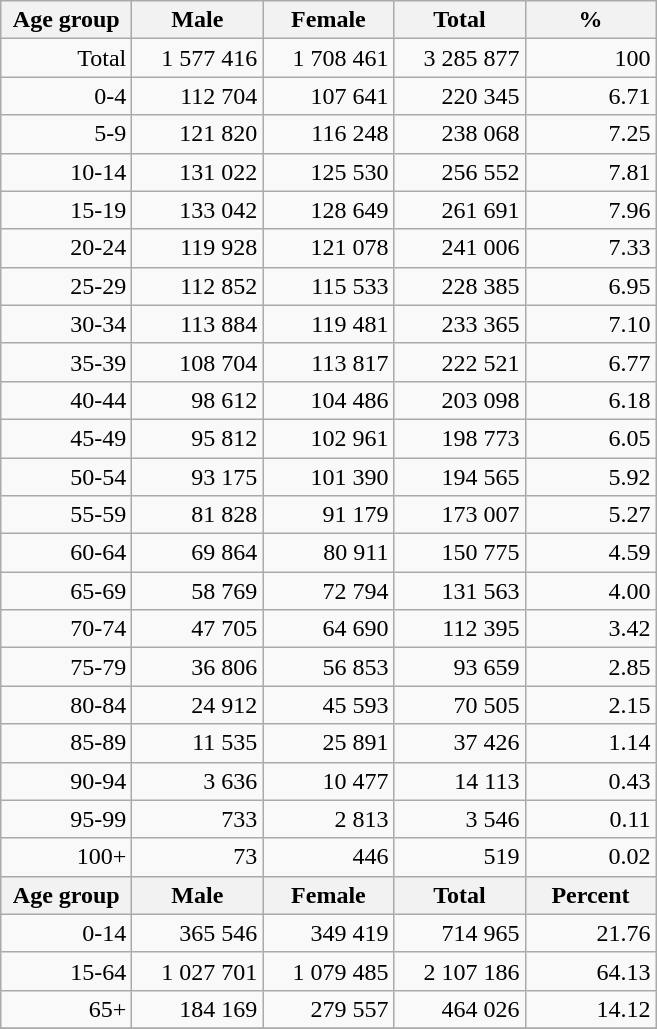<table class="wikitable">
<tr>
<th width="80pt">Age group</th>
<th width="80pt">Male</th>
<th width="80pt">Female</th>
<th width="80pt">Total</th>
<th width="80pt">%</th>
</tr>
<tr>
<td align="right">Total</td>
<td align="right">1 577 416</td>
<td align="right">1 708 461</td>
<td align="right">3 285 877</td>
<td align="right">100</td>
</tr>
<tr>
<td align="right">0-4</td>
<td align="right">112 704</td>
<td align="right">107 641</td>
<td align="right">220 345</td>
<td align="right">6.71</td>
</tr>
<tr>
<td align="right">5-9</td>
<td align="right">121 820</td>
<td align="right">116 248</td>
<td align="right">238 068</td>
<td align="right">7.25</td>
</tr>
<tr>
<td align="right">10-14</td>
<td align="right">131 022</td>
<td align="right">125 530</td>
<td align="right">256 552</td>
<td align="right">7.81</td>
</tr>
<tr>
<td align="right">15-19</td>
<td align="right">133 042</td>
<td align="right">128 649</td>
<td align="right">261 691</td>
<td align="right">7.96</td>
</tr>
<tr>
<td align="right">20-24</td>
<td align="right">119 928</td>
<td align="right">121 078</td>
<td align="right">241 006</td>
<td align="right">7.33</td>
</tr>
<tr>
<td align="right">25-29</td>
<td align="right">112 852</td>
<td align="right">115 533</td>
<td align="right">228 385</td>
<td align="right">6.95</td>
</tr>
<tr>
<td align="right">30-34</td>
<td align="right">113 884</td>
<td align="right">119 481</td>
<td align="right">233 365</td>
<td align="right">7.10</td>
</tr>
<tr>
<td align="right">35-39</td>
<td align="right">108 704</td>
<td align="right">113 817</td>
<td align="right">222 521</td>
<td align="right">6.77</td>
</tr>
<tr>
<td align="right">40-44</td>
<td align="right">98 612</td>
<td align="right">104 486</td>
<td align="right">203 098</td>
<td align="right">6.18</td>
</tr>
<tr>
<td align="right">45-49</td>
<td align="right">95 812</td>
<td align="right">102 961</td>
<td align="right">198 773</td>
<td align="right">6.05</td>
</tr>
<tr>
<td align="right">50-54</td>
<td align="right">93 175</td>
<td align="right">101 390</td>
<td align="right">194 565</td>
<td align="right">5.92</td>
</tr>
<tr>
<td align="right">55-59</td>
<td align="right">81 828</td>
<td align="right">91 179</td>
<td align="right">173 007</td>
<td align="right">5.27</td>
</tr>
<tr>
<td align="right">60-64</td>
<td align="right">69 864</td>
<td align="right">80 911</td>
<td align="right">150 775</td>
<td align="right">4.59</td>
</tr>
<tr>
<td align="right">65-69</td>
<td align="right">58 769</td>
<td align="right">72 794</td>
<td align="right">131 563</td>
<td align="right">4.00</td>
</tr>
<tr>
<td align="right">70-74</td>
<td align="right">47 705</td>
<td align="right">64 690</td>
<td align="right">112 395</td>
<td align="right">3.42</td>
</tr>
<tr>
<td align="right">75-79</td>
<td align="right">36 806</td>
<td align="right">56 853</td>
<td align="right">93 659</td>
<td align="right">2.85</td>
</tr>
<tr>
<td align="right">80-84</td>
<td align="right">24 912</td>
<td align="right">45 593</td>
<td align="right">70 505</td>
<td align="right">2.15</td>
</tr>
<tr>
<td align="right">85-89</td>
<td align="right">11 535</td>
<td align="right">25 891</td>
<td align="right">37 426</td>
<td align="right">1.14</td>
</tr>
<tr>
<td align="right">90-94</td>
<td align="right">3 636</td>
<td align="right">10 477</td>
<td align="right">14 113</td>
<td align="right">0.43</td>
</tr>
<tr>
<td align="right">95-99</td>
<td align="right">733</td>
<td align="right">2 813</td>
<td align="right">3 546</td>
<td align="right">0.11</td>
</tr>
<tr>
<td align="right">100+</td>
<td align="right">73</td>
<td align="right">446</td>
<td align="right">519</td>
<td align="right">0.02</td>
</tr>
<tr>
<th width="50">Age group</th>
<th width="80pt">Male</th>
<th width="80">Female</th>
<th width="80">Total</th>
<th width="50">Percent</th>
</tr>
<tr>
<td align="right">0-14</td>
<td align="right">365 546</td>
<td align="right">349 419</td>
<td align="right">714 965</td>
<td align="right">21.76</td>
</tr>
<tr>
<td align="right">15-64</td>
<td align="right">1 027 701</td>
<td align="right">1 079 485</td>
<td align="right">2 107 186</td>
<td align="right">64.13</td>
</tr>
<tr>
<td align="right">65+</td>
<td align="right">184 169</td>
<td align="right">279 557</td>
<td align="right">464 026</td>
<td align="right">14.12</td>
</tr>
<tr>
</tr>
</table>
